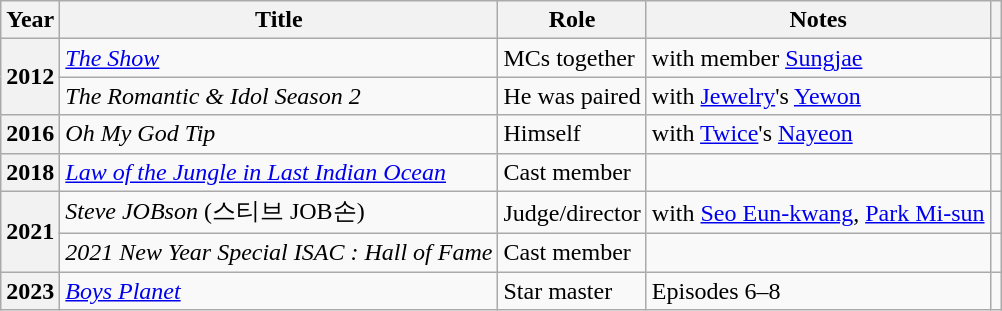<table class="wikitable sortable plainrowheaders">
<tr>
<th scope="col">Year</th>
<th scope="col">Title</th>
<th scope="col">Role</th>
<th scope="col">Notes</th>
<th scope="col" class="unsortable"></th>
</tr>
<tr>
<th scope="row" rowspan=2>2012</th>
<td><em><a href='#'>The Show</a></em></td>
<td>MCs together</td>
<td>with member <a href='#'>Sungjae</a></td>
<td align=center></td>
</tr>
<tr>
<td><em>The Romantic & Idol Season 2</em></td>
<td>He was paired</td>
<td>with <a href='#'>Jewelry</a>'s <a href='#'>Yewon</a></td>
<td align=center></td>
</tr>
<tr>
<th scope="row">2016</th>
<td><em>Oh My God Tip</em></td>
<td>Himself</td>
<td>with <a href='#'>Twice</a>'s <a href='#'>Nayeon</a></td>
<td align=center></td>
</tr>
<tr>
<th scope="row">2018</th>
<td><em><a href='#'>Law of the Jungle in Last Indian Ocean</a></em></td>
<td>Cast member</td>
<td></td>
<td align=center></td>
</tr>
<tr>
<th scope="row" rowspan="2">2021</th>
<td><em>Steve JOBson</em> (스티브 JOB손)</td>
<td>Judge/director</td>
<td>with <a href='#'>Seo Eun-kwang</a>, <a href='#'>Park Mi-sun</a></td>
<td align=center></td>
</tr>
<tr>
<td><em>2021 New Year Special ISAC : Hall of Fame</em></td>
<td>Cast member</td>
<td></td>
<td align=center></td>
</tr>
<tr>
<th scope="row">2023</th>
<td><em><a href='#'>Boys Planet</a></em></td>
<td>Star master</td>
<td>Episodes 6–8</td>
<td align=center></td>
</tr>
</table>
